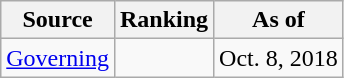<table class="wikitable" style="text-align:center">
<tr>
<th>Source</th>
<th>Ranking</th>
<th>As of</th>
</tr>
<tr>
<td align="left"><a href='#'>Governing</a></td>
<td></td>
<td>Oct. 8, 2018</td>
</tr>
</table>
